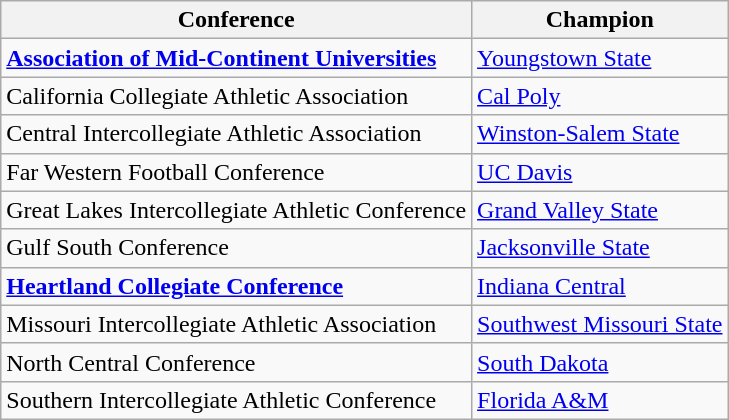<table class="wikitable">
<tr>
<th>Conference</th>
<th>Champion</th>
</tr>
<tr>
<td><strong><a href='#'>Association of Mid-Continent Universities</a></strong></td>
<td><a href='#'>Youngstown State</a></td>
</tr>
<tr>
<td>California Collegiate Athletic Association</td>
<td><a href='#'>Cal Poly</a></td>
</tr>
<tr>
<td>Central Intercollegiate Athletic Association</td>
<td><a href='#'>Winston-Salem State</a></td>
</tr>
<tr>
<td>Far Western Football Conference</td>
<td><a href='#'>UC Davis</a></td>
</tr>
<tr>
<td>Great Lakes Intercollegiate Athletic Conference</td>
<td><a href='#'>Grand Valley State</a></td>
</tr>
<tr>
<td>Gulf South Conference</td>
<td><a href='#'>Jacksonville State</a></td>
</tr>
<tr>
<td><strong><a href='#'>Heartland Collegiate Conference</a></strong></td>
<td><a href='#'>Indiana Central</a></td>
</tr>
<tr>
<td>Missouri Intercollegiate Athletic Association</td>
<td><a href='#'>Southwest Missouri State</a></td>
</tr>
<tr>
<td>North Central Conference</td>
<td><a href='#'>South Dakota</a></td>
</tr>
<tr>
<td>Southern Intercollegiate Athletic Conference</td>
<td><a href='#'>Florida A&M</a></td>
</tr>
</table>
